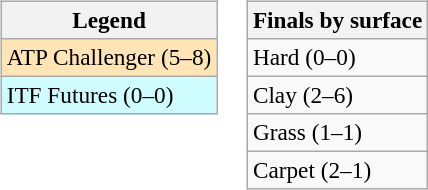<table>
<tr valign=top>
<td><br><table class=wikitable style=font-size:97%>
<tr>
<th>Legend</th>
</tr>
<tr bgcolor=moccasin>
<td>ATP Challenger (5–8)</td>
</tr>
<tr bgcolor=cffcff>
<td>ITF Futures (0–0)</td>
</tr>
</table>
</td>
<td><br><table class=wikitable style=font-size:97%>
<tr>
<th>Finals by surface</th>
</tr>
<tr>
<td>Hard (0–0)</td>
</tr>
<tr>
<td>Clay (2–6)</td>
</tr>
<tr>
<td>Grass (1–1)</td>
</tr>
<tr>
<td>Carpet (2–1)</td>
</tr>
</table>
</td>
</tr>
</table>
